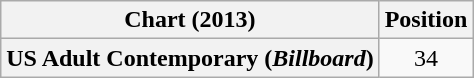<table class="wikitable plainrowheaders" style="text-align:center">
<tr>
<th scope="col">Chart (2013)</th>
<th scope="col">Position</th>
</tr>
<tr>
<th scope="row">US Adult Contemporary (<em>Billboard</em>)</th>
<td style="text-align:center;">34</td>
</tr>
</table>
